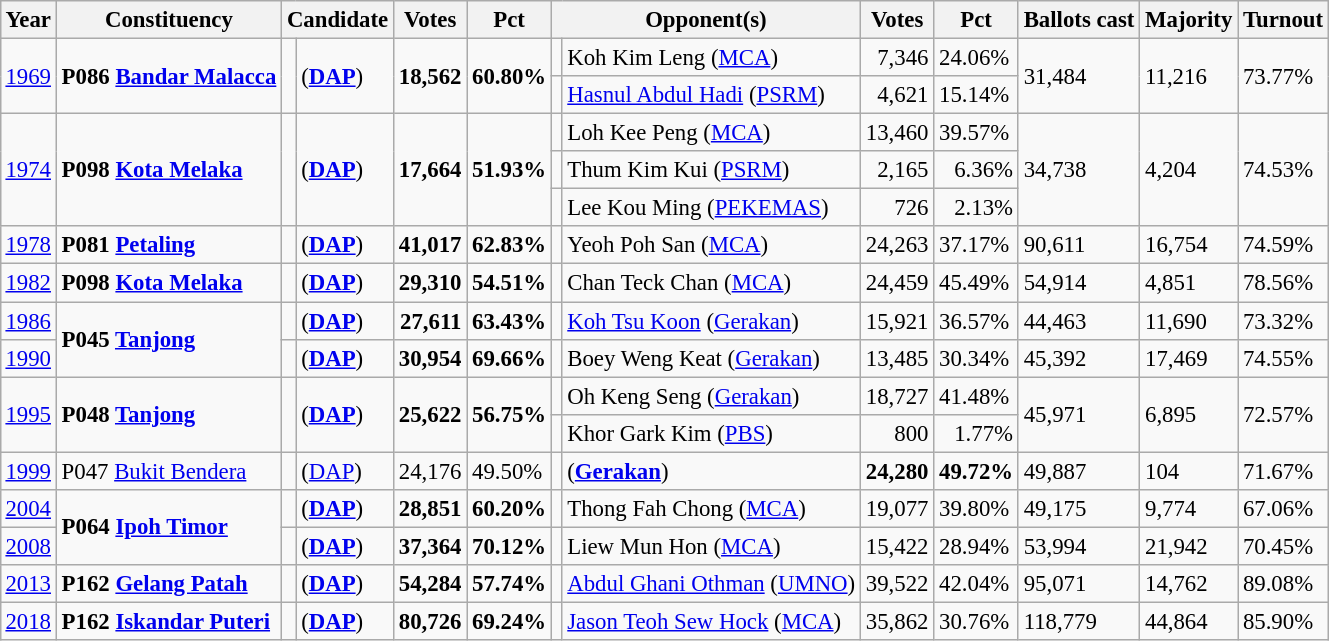<table class="wikitable" style="margin:0.5em ; font-size:95%">
<tr>
<th>Year</th>
<th>Constituency</th>
<th colspan=2>Candidate</th>
<th>Votes</th>
<th>Pct</th>
<th colspan=2>Opponent(s)</th>
<th>Votes</th>
<th>Pct</th>
<th>Ballots cast</th>
<th>Majority</th>
<th>Turnout</th>
</tr>
<tr>
<td rowspan=2><a href='#'>1969</a></td>
<td rowspan=2><strong>P086 <a href='#'>Bandar Malacca</a></strong></td>
<td rowspan=2 ></td>
<td rowspan=2> (<a href='#'><strong>DAP</strong></a>)</td>
<td rowspan=2 align="right"><strong>18,562</strong></td>
<td rowspan=2><strong>60.80%</strong></td>
<td></td>
<td>Koh Kim Leng  (<a href='#'>MCA</a>)</td>
<td align="right">7,346</td>
<td>24.06%</td>
<td rowspan=2>31,484</td>
<td rowspan=2>11,216</td>
<td rowspan=2>73.77%</td>
</tr>
<tr>
<td bgcolor=></td>
<td><a href='#'>Hasnul Abdul Hadi</a> (<a href='#'>PSRM</a>)</td>
<td align="right">4,621</td>
<td>15.14%</td>
</tr>
<tr>
<td rowspan=3><a href='#'>1974</a></td>
<td rowspan=3><strong>P098 <a href='#'>Kota Melaka</a></strong></td>
<td rowspan=3 ></td>
<td rowspan=3> (<a href='#'><strong>DAP</strong></a>)</td>
<td rowspan=3 align="right"><strong>17,664</strong></td>
<td rowspan=3><strong>51.93%</strong></td>
<td></td>
<td>Loh Kee Peng (<a href='#'>MCA</a>)</td>
<td align="right">13,460</td>
<td>39.57%</td>
<td rowspan=3>34,738</td>
<td rowspan=3>4,204</td>
<td rowspan=3>74.53%</td>
</tr>
<tr>
<td bgcolor=></td>
<td>Thum Kim Kui (<a href='#'>PSRM</a>)</td>
<td align="right">2,165</td>
<td align="right">6.36%</td>
</tr>
<tr>
<td></td>
<td>Lee Kou Ming (<a href='#'>PEKEMAS</a>)</td>
<td align="right">726</td>
<td align="right">2.13%</td>
</tr>
<tr>
<td><a href='#'>1978</a></td>
<td><strong>P081 <a href='#'>Petaling</a></strong></td>
<td></td>
<td> (<a href='#'><strong>DAP</strong></a>)</td>
<td align="right"><strong>41,017</strong></td>
<td><strong>62.83%</strong></td>
<td></td>
<td>Yeoh Poh San (<a href='#'>MCA</a>)</td>
<td align="right">24,263</td>
<td>37.17%</td>
<td>90,611</td>
<td>16,754</td>
<td>74.59%</td>
</tr>
<tr>
<td><a href='#'>1982</a></td>
<td><strong>P098 <a href='#'>Kota Melaka</a></strong></td>
<td></td>
<td> (<a href='#'><strong>DAP</strong></a>)</td>
<td align="right"><strong>29,310</strong></td>
<td><strong>54.51%</strong></td>
<td></td>
<td>Chan Teck Chan (<a href='#'>MCA</a>)</td>
<td align="right">24,459</td>
<td>45.49%</td>
<td>54,914</td>
<td>4,851</td>
<td>78.56%</td>
</tr>
<tr>
<td><a href='#'>1986</a></td>
<td rowspan=2><strong>P045 <a href='#'>Tanjong</a></strong></td>
<td></td>
<td> (<a href='#'><strong>DAP</strong></a>)</td>
<td align="right"><strong>27,611</strong></td>
<td><strong>63.43%</strong></td>
<td></td>
<td><a href='#'>Koh Tsu Koon</a> (<a href='#'>Gerakan</a>)</td>
<td align="right">15,921</td>
<td>36.57%</td>
<td>44,463</td>
<td>11,690</td>
<td>73.32%</td>
</tr>
<tr>
<td><a href='#'>1990</a></td>
<td></td>
<td> (<a href='#'><strong>DAP</strong></a>)</td>
<td align="right"><strong>30,954</strong></td>
<td><strong>69.66%</strong></td>
<td></td>
<td>Boey Weng Keat (<a href='#'>Gerakan</a>)</td>
<td align="right">13,485</td>
<td>30.34%</td>
<td>45,392</td>
<td>17,469</td>
<td>74.55%</td>
</tr>
<tr>
<td rowspan=2><a href='#'>1995</a></td>
<td rowspan=2><strong>P048 <a href='#'>Tanjong</a></strong></td>
<td rowspan=2 ></td>
<td rowspan=2> (<a href='#'><strong>DAP</strong></a>)</td>
<td rowspan=2 align="right"><strong>25,622</strong></td>
<td rowspan=2><strong>56.75%</strong></td>
<td></td>
<td>Oh Keng Seng (<a href='#'>Gerakan</a>)</td>
<td align="right">18,727</td>
<td>41.48%</td>
<td rowspan=2>45,971</td>
<td rowspan=2>6,895</td>
<td rowspan=2>72.57%</td>
</tr>
<tr>
<td></td>
<td>Khor Gark Kim (<a href='#'>PBS</a>)</td>
<td align="right">800</td>
<td align="right">1.77%</td>
</tr>
<tr>
<td><a href='#'>1999</a></td>
<td>P047 <a href='#'>Bukit Bendera</a></td>
<td></td>
<td> (<a href='#'>DAP</a>)</td>
<td align="right">24,176</td>
<td>49.50%</td>
<td></td>
<td> (<a href='#'><strong>Gerakan</strong></a>)</td>
<td align="right"><strong>24,280</strong></td>
<td><strong>49.72%</strong></td>
<td>49,887</td>
<td>104</td>
<td>71.67%</td>
</tr>
<tr>
<td><a href='#'>2004</a></td>
<td rowspan=2><strong>P064 <a href='#'>Ipoh Timor</a></strong></td>
<td></td>
<td> (<a href='#'><strong>DAP</strong></a>)</td>
<td align="right"><strong>28,851</strong></td>
<td><strong>60.20%</strong></td>
<td></td>
<td>Thong Fah Chong (<a href='#'>MCA</a>)</td>
<td align="right">19,077</td>
<td>39.80%</td>
<td>49,175</td>
<td>9,774</td>
<td>67.06%</td>
</tr>
<tr>
<td><a href='#'>2008</a></td>
<td></td>
<td> (<a href='#'><strong>DAP</strong></a>)</td>
<td align="right"><strong>37,364</strong></td>
<td><strong>70.12%</strong></td>
<td></td>
<td>Liew Mun Hon (<a href='#'>MCA</a>)</td>
<td align="right">15,422</td>
<td>28.94%</td>
<td>53,994</td>
<td>21,942</td>
<td>70.45%</td>
</tr>
<tr>
<td><a href='#'>2013</a></td>
<td><strong>P162 <a href='#'>Gelang Patah</a></strong></td>
<td></td>
<td> (<a href='#'><strong>DAP</strong></a>)</td>
<td align="right"><strong>54,284</strong></td>
<td><strong>57.74%</strong></td>
<td></td>
<td><a href='#'>Abdul Ghani Othman</a> (<a href='#'>UMNO</a>)</td>
<td align="right">39,522</td>
<td>42.04%</td>
<td>95,071</td>
<td>14,762</td>
<td>89.08%</td>
</tr>
<tr>
<td><a href='#'>2018</a></td>
<td><strong>P162 <a href='#'>Iskandar Puteri</a></strong></td>
<td></td>
<td> (<a href='#'><strong>DAP</strong></a>)</td>
<td align=right><strong>80,726</strong></td>
<td><strong>69.24%</strong></td>
<td></td>
<td><a href='#'>Jason Teoh Sew Hock</a> (<a href='#'>MCA</a>)</td>
<td align=right>35,862</td>
<td>30.76%</td>
<td>118,779</td>
<td>44,864</td>
<td>85.90%</td>
</tr>
</table>
